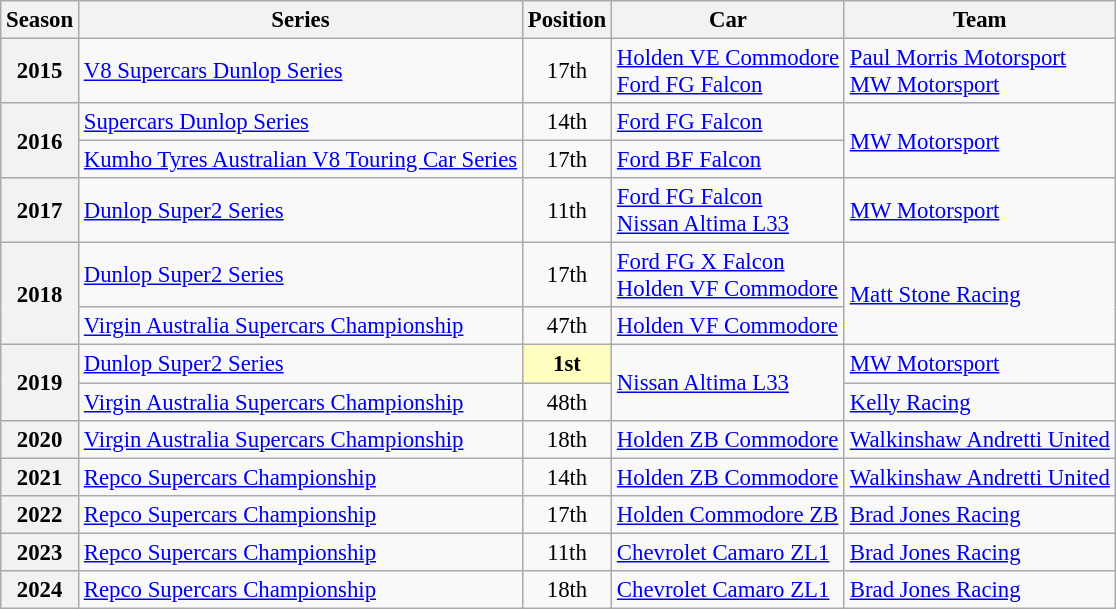<table class="wikitable" style="font-size: 95%;">
<tr>
<th>Season</th>
<th>Series</th>
<th>Position</th>
<th>Car</th>
<th>Team</th>
</tr>
<tr>
<th>2015</th>
<td><a href='#'>V8 Supercars Dunlop Series</a></td>
<td align="center">17th</td>
<td><a href='#'>Holden VE Commodore</a><br><a href='#'>Ford FG Falcon</a></td>
<td><a href='#'>Paul Morris Motorsport</a><br><a href='#'>MW Motorsport</a></td>
</tr>
<tr>
<th rowspan=2>2016</th>
<td><a href='#'>Supercars Dunlop Series</a></td>
<td align="center">14th</td>
<td><a href='#'>Ford FG Falcon</a></td>
<td rowspan=2><a href='#'>MW Motorsport</a></td>
</tr>
<tr>
<td><a href='#'>Kumho Tyres Australian V8 Touring Car Series</a></td>
<td align="center">17th</td>
<td><a href='#'>Ford BF Falcon</a></td>
</tr>
<tr>
<th>2017</th>
<td><a href='#'>Dunlop Super2 Series</a></td>
<td align="center">11th</td>
<td><a href='#'>Ford FG Falcon</a><br><a href='#'>Nissan Altima L33</a></td>
<td><a href='#'>MW Motorsport</a></td>
</tr>
<tr>
<th rowspan=2>2018</th>
<td><a href='#'>Dunlop Super2 Series</a></td>
<td align="center">17th</td>
<td><a href='#'>Ford FG X Falcon</a><br><a href='#'>Holden VF Commodore</a></td>
<td rowspan=2><a href='#'>Matt Stone Racing</a></td>
</tr>
<tr>
<td><a href='#'>Virgin Australia Supercars Championship</a></td>
<td align="center">47th</td>
<td><a href='#'>Holden VF Commodore</a></td>
</tr>
<tr>
<th rowspan=2>2019</th>
<td><a href='#'>Dunlop Super2 Series</a></td>
<td align="center" style="background: #ffffbf"><strong>1st</strong></td>
<td rowspan=2><a href='#'>Nissan Altima L33</a></td>
<td><a href='#'>MW Motorsport</a></td>
</tr>
<tr>
<td><a href='#'>Virgin Australia Supercars Championship</a></td>
<td align="center">48th</td>
<td><a href='#'>Kelly Racing</a></td>
</tr>
<tr>
<th>2020</th>
<td><a href='#'>Virgin Australia Supercars Championship</a></td>
<td align="center">18th</td>
<td><a href='#'>Holden ZB Commodore</a></td>
<td><a href='#'>Walkinshaw Andretti United</a></td>
</tr>
<tr>
<th>2021</th>
<td><a href='#'>Repco Supercars Championship</a></td>
<td align="center">14th</td>
<td><a href='#'>Holden ZB Commodore</a></td>
<td><a href='#'>Walkinshaw Andretti United</a></td>
</tr>
<tr>
<th>2022</th>
<td><a href='#'>Repco Supercars Championship</a></td>
<td align="center">17th</td>
<td><a href='#'>Holden Commodore ZB</a></td>
<td><a href='#'>Brad Jones Racing</a></td>
</tr>
<tr>
<th>2023</th>
<td><a href='#'>Repco Supercars Championship</a></td>
<td align="center">11th</td>
<td><a href='#'>Chevrolet Camaro ZL1</a></td>
<td><a href='#'>Brad Jones Racing</a></td>
</tr>
<tr>
<th>2024</th>
<td><a href='#'>Repco Supercars Championship</a></td>
<td align="center">18th</td>
<td><a href='#'>Chevrolet Camaro ZL1</a></td>
<td><a href='#'>Brad Jones Racing</a></td>
</tr>
</table>
